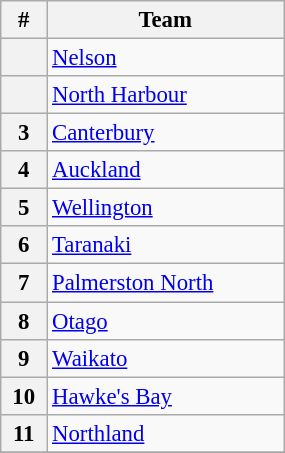<table class="wikitable" width="15%" style="font-size:95%; text-align:center">
<tr>
<th>#</th>
<th>Team</th>
</tr>
<tr>
<th></th>
<td align=left><a href='#'>Nelson</a></td>
</tr>
<tr>
<th></th>
<td align=left><a href='#'>North Harbour</a></td>
</tr>
<tr>
<th>3</th>
<td align=left><a href='#'>Canterbury</a></td>
</tr>
<tr>
<th>4</th>
<td align=left><a href='#'>Auckland</a></td>
</tr>
<tr>
<th>5</th>
<td align=left><a href='#'>Wellington</a></td>
</tr>
<tr>
<th>6</th>
<td align=left><a href='#'>Taranaki</a></td>
</tr>
<tr>
<th>7</th>
<td align=left><a href='#'>Palmerston North</a></td>
</tr>
<tr>
<th>8</th>
<td align=left><a href='#'>Otago</a></td>
</tr>
<tr>
<th>9</th>
<td align=left><a href='#'>Waikato</a></td>
</tr>
<tr>
<th>10</th>
<td align=left><a href='#'>Hawke's Bay</a></td>
</tr>
<tr>
<th>11</th>
<td align=left><a href='#'>Northland</a></td>
</tr>
<tr>
</tr>
</table>
